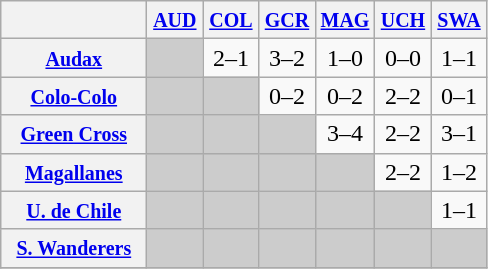<table class="wikitable" style="text-align:center">
<tr>
<th width="90"> </th>
<th width="30"><small><a href='#'>AUD</a></small></th>
<th width="30"><small><a href='#'>COL</a></small></th>
<th width="30"><small><a href='#'>GCR</a></small></th>
<th width="30"><small><a href='#'>MAG</a></small></th>
<th width="30"><small><a href='#'>UCH</a></small></th>
<th width="30"><small><a href='#'>SWA</a></small></th>
</tr>
<tr>
<th><small><a href='#'>Audax</a></small></th>
<td bgcolor="#CCCCCC"></td>
<td>2–1</td>
<td>3–2</td>
<td>1–0</td>
<td>0–0</td>
<td>1–1</td>
</tr>
<tr>
<th><small><a href='#'>Colo-Colo</a></small></th>
<td bgcolor="#CCCCCC"></td>
<td bgcolor="#CCCCCC"></td>
<td>0–2</td>
<td>0–2</td>
<td>2–2</td>
<td>0–1</td>
</tr>
<tr>
<th><small><a href='#'>Green Cross</a></small></th>
<td bgcolor="#CCCCCC"></td>
<td bgcolor="#CCCCCC"></td>
<td bgcolor="#CCCCCC"></td>
<td>3–4</td>
<td>2–2</td>
<td>3–1</td>
</tr>
<tr>
<th><small><a href='#'>Magallanes</a></small></th>
<td bgcolor="#CCCCCC"></td>
<td bgcolor="#CCCCCC"></td>
<td bgcolor="#CCCCCC"></td>
<td bgcolor="#CCCCCC"></td>
<td>2–2</td>
<td>1–2</td>
</tr>
<tr>
<th><small><a href='#'>U. de Chile</a></small></th>
<td bgcolor="#CCCCCC"></td>
<td bgcolor="#CCCCCC"></td>
<td bgcolor="#CCCCCC"></td>
<td bgcolor="#CCCCCC"></td>
<td bgcolor="#CCCCCC"></td>
<td>1–1</td>
</tr>
<tr>
<th><small><a href='#'>S. Wanderers</a></small></th>
<td bgcolor="#CCCCCC"></td>
<td bgcolor="#CCCCCC"></td>
<td bgcolor="#CCCCCC"></td>
<td bgcolor="#CCCCCC"></td>
<td bgcolor="#CCCCCC"></td>
<td bgcolor="#CCCCCC"></td>
</tr>
<tr>
</tr>
</table>
